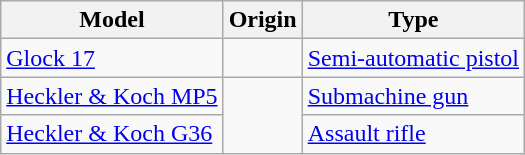<table class="wikitable">
<tr>
<th>Model</th>
<th>Origin</th>
<th>Type</th>
</tr>
<tr>
<td><a href='#'>Glock 17</a></td>
<td></td>
<td><a href='#'>Semi-automatic pistol</a></td>
</tr>
<tr>
<td><a href='#'>Heckler & Koch MP5</a></td>
<td rowspan="2"></td>
<td><a href='#'>Submachine gun</a></td>
</tr>
<tr>
<td><a href='#'>Heckler & Koch G36</a></td>
<td><a href='#'>Assault rifle</a></td>
</tr>
</table>
